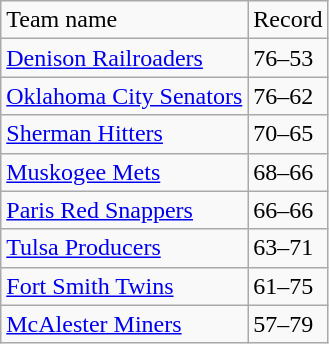<table class="wikitable">
<tr>
<td>Team name</td>
<td>Record</td>
</tr>
<tr>
<td><a href='#'>Denison Railroaders</a></td>
<td>76–53</td>
</tr>
<tr>
<td><a href='#'>Oklahoma City Senators</a></td>
<td>76–62</td>
</tr>
<tr>
<td><a href='#'>Sherman Hitters</a></td>
<td>70–65</td>
</tr>
<tr>
<td><a href='#'>Muskogee Mets</a></td>
<td>68–66</td>
</tr>
<tr>
<td><a href='#'>Paris Red Snappers</a></td>
<td>66–66</td>
</tr>
<tr>
<td><a href='#'>Tulsa Producers</a></td>
<td>63–71</td>
</tr>
<tr>
<td><a href='#'>Fort Smith Twins</a></td>
<td>61–75</td>
</tr>
<tr>
<td><a href='#'>McAlester Miners</a></td>
<td>57–79</td>
</tr>
</table>
